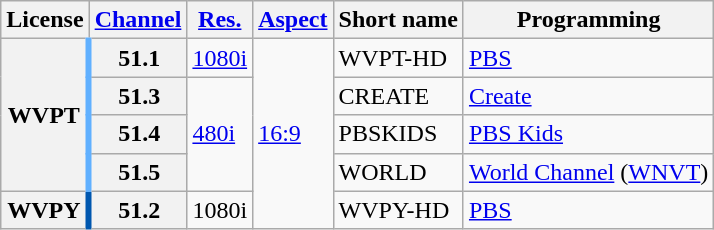<table class="wikitable">
<tr>
<th>License</th>
<th><a href='#'>Channel</a></th>
<th><a href='#'>Res.</a></th>
<th><a href='#'>Aspect</a></th>
<th>Short name</th>
<th>Programming</th>
</tr>
<tr>
<th rowspan = "4" style="border-right: 4px solid #60B0FF;">WVPT</th>
<th scope = "row">51.1</th>
<td><a href='#'>1080i</a></td>
<td rowspan=5><a href='#'>16:9</a></td>
<td>WVPT-HD</td>
<td><a href='#'>PBS</a></td>
</tr>
<tr>
<th scope = "row">51.3</th>
<td rowspan=3><a href='#'>480i</a></td>
<td>CREATE</td>
<td><a href='#'>Create</a></td>
</tr>
<tr>
<th scope = "row">51.4</th>
<td>PBSKIDS</td>
<td><a href='#'>PBS Kids</a></td>
</tr>
<tr>
<th scope = "row">51.5</th>
<td>WORLD</td>
<td><a href='#'>World Channel</a> (<a href='#'>WNVT</a>)</td>
</tr>
<tr>
<th rowspan = "row" scope = "row" style="border-right: 4px solid #0057AF;">WVPY</th>
<th scope = "row">51.2</th>
<td>1080i</td>
<td>WVPY-HD</td>
<td><a href='#'>PBS</a></td>
</tr>
</table>
